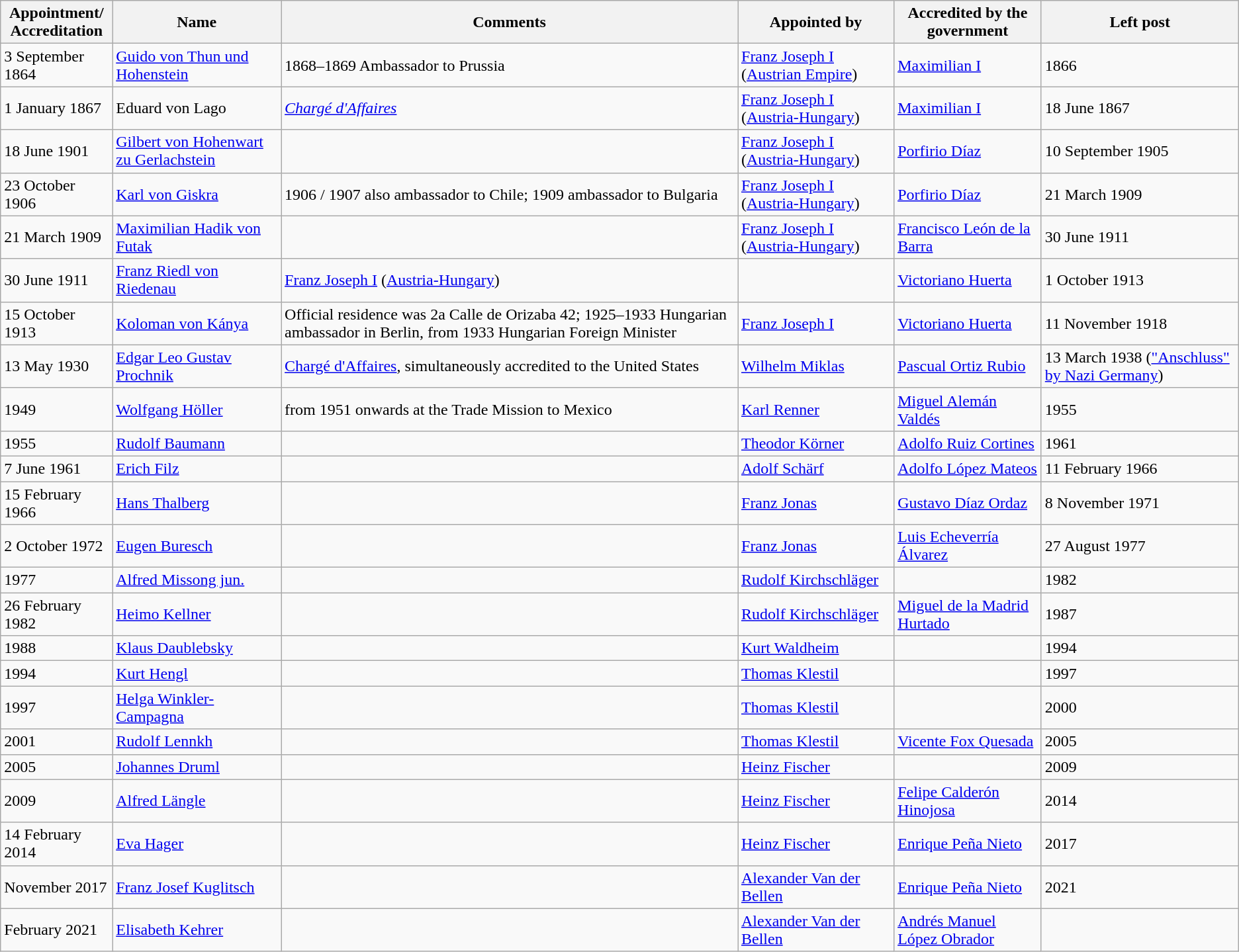<table class="wikitable sortable">
<tr>
<th>Appointment/<br>Accreditation</th>
<th>Name</th>
<th class="unsortable">Comments</th>
<th>Appointed by</th>
<th>Accredited by the government</th>
<th>Left post</th>
</tr>
<tr>
<td>3 September 1864</td>
<td><a href='#'>Guido von Thun und Hohenstein</a></td>
<td>1868–1869 Ambassador to Prussia</td>
<td><a href='#'>Franz Joseph I</a> (<a href='#'>Austrian Empire</a>)</td>
<td><a href='#'>Maximilian I</a></td>
<td>1866</td>
</tr>
<tr>
<td>1 January 1867</td>
<td>Eduard von Lago</td>
<td><em><a href='#'>Chargé d'Affaires</a></em></td>
<td><a href='#'>Franz Joseph I</a> (<a href='#'>Austria-Hungary</a>)</td>
<td><a href='#'>Maximilian I</a></td>
<td>18 June 1867</td>
</tr>
<tr>
<td>18 June 1901</td>
<td><a href='#'>Gilbert von Hohenwart zu Gerlachstein</a></td>
<td></td>
<td><a href='#'>Franz Joseph I</a> (<a href='#'>Austria-Hungary</a>)</td>
<td><a href='#'>Porfirio Díaz</a></td>
<td>10 September 1905</td>
</tr>
<tr>
<td>23 October 1906</td>
<td><a href='#'>Karl von Giskra</a></td>
<td>1906 / 1907 also ambassador to Chile; 1909 ambassador to Bulgaria </td>
<td><a href='#'>Franz Joseph I</a> (<a href='#'>Austria-Hungary</a>)</td>
<td><a href='#'>Porfirio Díaz</a></td>
<td>21 March 1909</td>
</tr>
<tr>
<td>21 March 1909</td>
<td><a href='#'>Maximilian Hadik von Futak</a></td>
<td></td>
<td><a href='#'>Franz Joseph I</a> (<a href='#'>Austria-Hungary</a>)</td>
<td><a href='#'>Francisco León de la Barra</a></td>
<td>30 June 1911</td>
</tr>
<tr>
<td>30 June 1911</td>
<td><a href='#'>Franz Riedl von Riedenau</a></td>
<td><a href='#'>Franz Joseph I</a> (<a href='#'>Austria-Hungary</a>)</td>
<td></td>
<td><a href='#'>Victoriano Huerta</a></td>
<td>1 October 1913</td>
</tr>
<tr>
<td>15 October 1913</td>
<td><a href='#'>Koloman von Kánya</a></td>
<td>Official residence was 2a Calle de Orizaba 42; 1925–1933 Hungarian ambassador in Berlin, from 1933 Hungarian Foreign Minister</td>
<td><a href='#'>Franz Joseph I</a></td>
<td><a href='#'>Victoriano Huerta</a></td>
<td>11 November 1918</td>
</tr>
<tr>
<td>13 May 1930</td>
<td><a href='#'>Edgar Leo Gustav Prochnik</a></td>
<td><a href='#'>Chargé d'Affaires</a>, simultaneously accredited to the United States</td>
<td><a href='#'>Wilhelm Miklas</a></td>
<td><a href='#'>Pascual Ortiz Rubio</a></td>
<td>13 March 1938 (<a href='#'>"Anschluss" by Nazi Germany</a>)</td>
</tr>
<tr>
<td>1949</td>
<td><a href='#'>Wolfgang Höller</a></td>
<td>from 1951 onwards at the Trade Mission to Mexico</td>
<td><a href='#'>Karl Renner</a></td>
<td><a href='#'>Miguel Alemán Valdés</a></td>
<td>1955</td>
</tr>
<tr>
<td>1955</td>
<td><a href='#'>Rudolf Baumann</a></td>
<td></td>
<td><a href='#'>Theodor Körner</a></td>
<td><a href='#'>Adolfo Ruiz Cortines</a></td>
<td>1961</td>
</tr>
<tr>
<td>7 June 1961</td>
<td><a href='#'>Erich Filz</a></td>
<td></td>
<td><a href='#'>Adolf Schärf</a></td>
<td><a href='#'>Adolfo López Mateos</a></td>
<td>11 February 1966</td>
</tr>
<tr>
<td>15 February 1966</td>
<td><a href='#'>Hans Thalberg</a></td>
<td></td>
<td><a href='#'>Franz Jonas</a></td>
<td><a href='#'>Gustavo Díaz Ordaz</a></td>
<td>8 November 1971</td>
</tr>
<tr>
<td>2 October 1972</td>
<td><a href='#'>Eugen Buresch</a></td>
<td></td>
<td><a href='#'>Franz Jonas</a></td>
<td><a href='#'>Luis Echeverría Álvarez</a></td>
<td>27 August 1977</td>
</tr>
<tr>
<td>1977</td>
<td><a href='#'>Alfred Missong jun.</a></td>
<td></td>
<td><a href='#'>Rudolf Kirchschläger</a></td>
<td></td>
<td>1982</td>
</tr>
<tr>
<td>26 February 1982</td>
<td><a href='#'>Heimo Kellner</a></td>
<td></td>
<td><a href='#'>Rudolf Kirchschläger</a></td>
<td><a href='#'>Miguel de la Madrid Hurtado</a></td>
<td>1987</td>
</tr>
<tr>
<td>1988</td>
<td><a href='#'>Klaus Daublebsky</a></td>
<td></td>
<td><a href='#'>Kurt Waldheim</a></td>
<td></td>
<td>1994</td>
</tr>
<tr>
<td>1994</td>
<td><a href='#'>Kurt Hengl</a></td>
<td></td>
<td><a href='#'>Thomas Klestil</a></td>
<td></td>
<td>1997</td>
</tr>
<tr>
<td>1997</td>
<td><a href='#'>Helga Winkler-Campagna</a></td>
<td></td>
<td><a href='#'>Thomas Klestil</a></td>
<td></td>
<td>2000</td>
</tr>
<tr>
<td>2001</td>
<td><a href='#'>Rudolf Lennkh</a></td>
<td></td>
<td><a href='#'>Thomas Klestil</a></td>
<td><a href='#'>Vicente Fox Quesada</a></td>
<td>2005</td>
</tr>
<tr>
<td>2005</td>
<td><a href='#'>Johannes Druml</a></td>
<td></td>
<td><a href='#'>Heinz Fischer</a></td>
<td></td>
<td>2009</td>
</tr>
<tr>
<td>2009</td>
<td><a href='#'>Alfred Längle</a></td>
<td></td>
<td><a href='#'>Heinz Fischer</a></td>
<td><a href='#'>Felipe Calderón Hinojosa</a></td>
<td>2014</td>
</tr>
<tr>
<td>14 February 2014</td>
<td><a href='#'>Eva Hager</a></td>
<td></td>
<td><a href='#'>Heinz Fischer</a></td>
<td><a href='#'>Enrique Peña Nieto</a></td>
<td>2017</td>
</tr>
<tr>
<td>November 2017</td>
<td><a href='#'>Franz Josef Kuglitsch</a></td>
<td></td>
<td><a href='#'>Alexander Van der Bellen</a></td>
<td><a href='#'>Enrique Peña Nieto</a></td>
<td>2021</td>
</tr>
<tr>
<td>February 2021</td>
<td><a href='#'>Elisabeth Kehrer</a></td>
<td></td>
<td><a href='#'>Alexander Van der Bellen</a></td>
<td><a href='#'>Andrés Manuel López Obrador</a></td>
<td></td>
</tr>
</table>
